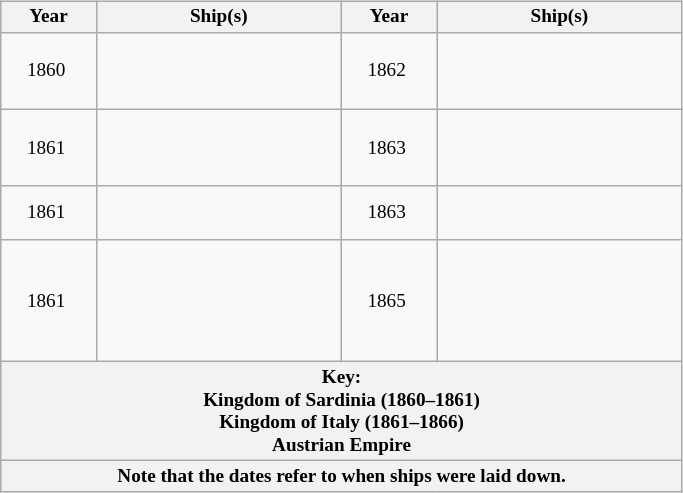<table class="wikitable plainrowheaders" align="right" style="text-align: center; width:36%; font-size:80%; border:1px solid darkgray; margin-left:2em;" border="1">
<tr>
<th scope="row" style="width:12%;"><div><strong>Year</strong></div></th>
<th scope="row" style="width:31%;"><div><strong>Ship(s)</strong></div></th>
<th scope="row" style="width:12%;"><div><strong>Year</strong></div></th>
<th scope="row" style="width:31%;"><div><strong>Ship(s)</strong></div></th>
</tr>
<tr>
<td>1860 </td>
<td><br><br></td>
<td>1862 </td>
<td><br><br><br></td>
</tr>
<tr>
<td>1861 </td>
<td><br></td>
<td>1863 </td>
<td><br><br><br></td>
</tr>
<tr>
<td>1861 </td>
<td><br><br></td>
<td>1863 </td>
<td><br></td>
</tr>
<tr>
<td>1861 </td>
<td><br><br><br><br><br></td>
<td>1865 </td>
<td><br></td>
</tr>
<tr>
<th colspan="4" scope="row"><div>Key:<br> Kingdom of Sardinia (1860–1861)<br> Kingdom of Italy (1861–1866)<br> Austrian Empire</div></th>
</tr>
<tr>
<th colspan="4" scope="row"><div>Note that the dates refer to when ships were laid down.</div></th>
</tr>
</table>
